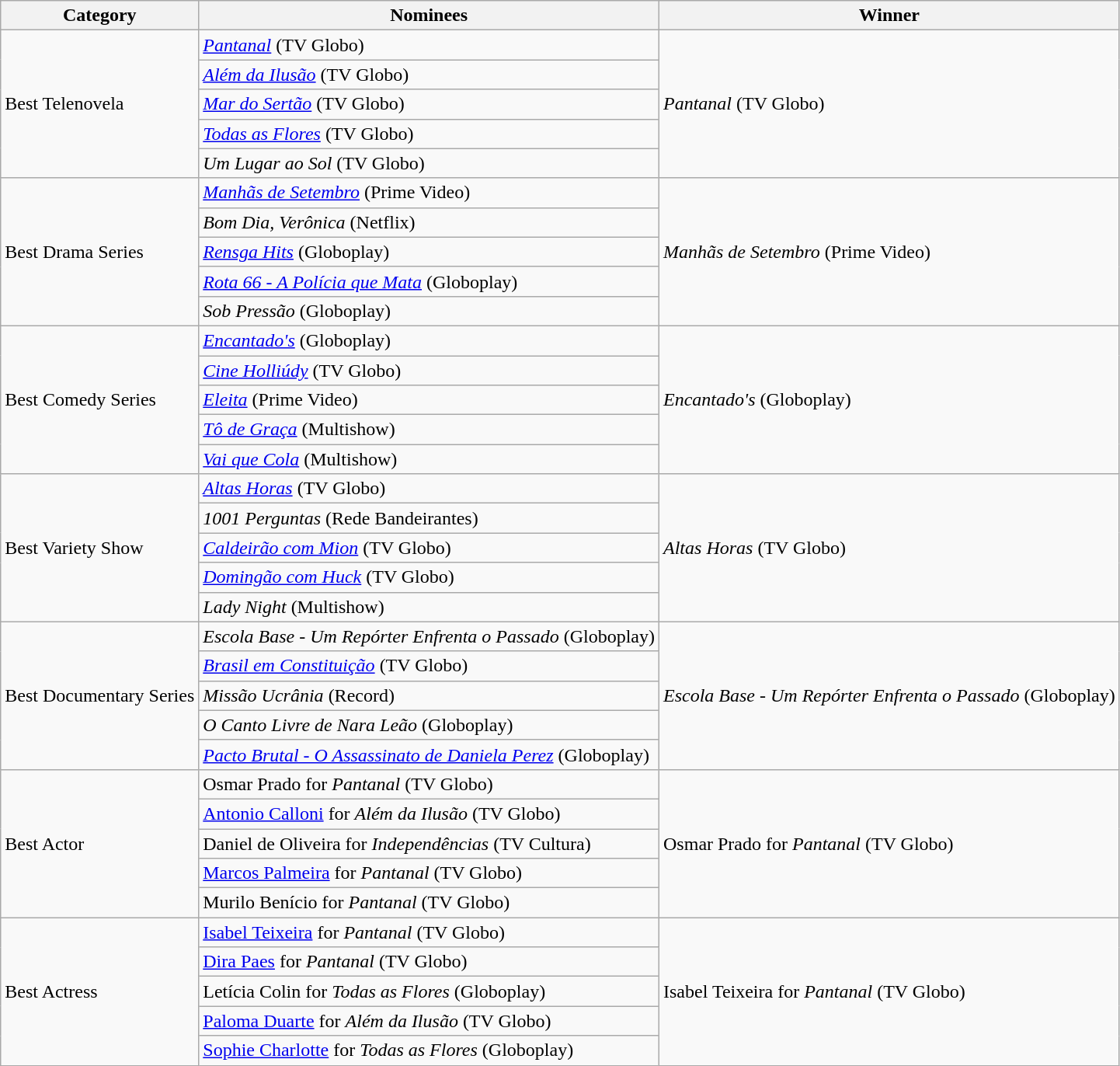<table class="wikitable">
<tr>
<th>Category</th>
<th>Nominees</th>
<th>Winner</th>
</tr>
<tr>
<td rowspan="5">Best Telenovela</td>
<td><em><a href='#'>Pantanal</a></em> (TV Globo)</td>
<td rowspan="5"><em>Pantanal</em> (TV Globo)</td>
</tr>
<tr>
<td><em><a href='#'>Além da Ilusão</a></em> (TV Globo)</td>
</tr>
<tr>
<td><em><a href='#'>Mar do Sertão</a></em> (TV Globo)</td>
</tr>
<tr>
<td><em><a href='#'>Todas as Flores</a></em> (TV Globo)</td>
</tr>
<tr>
<td><em>Um Lugar ao Sol</em> (TV Globo)</td>
</tr>
<tr>
<td rowspan="5">Best Drama Series</td>
<td><em><a href='#'>Manhãs de Setembro</a></em> (Prime Video)</td>
<td rowspan="5"><em>Manhãs de Setembro</em> (Prime Video)</td>
</tr>
<tr>
<td><em>Bom Dia, Verônica</em> (Netflix)</td>
</tr>
<tr>
<td><em><a href='#'>Rensga Hits</a></em> (Globoplay)</td>
</tr>
<tr>
<td><em><a href='#'>Rota 66 - A Polícia que Mata</a></em> (Globoplay)</td>
</tr>
<tr>
<td><em>Sob Pressão</em> (Globoplay)</td>
</tr>
<tr>
<td rowspan="5">Best Comedy Series</td>
<td><em><a href='#'>Encantado's</a></em> (Globoplay)</td>
<td rowspan="5"><em>Encantado's</em> (Globoplay)</td>
</tr>
<tr>
<td><em><a href='#'>Cine Holliúdy</a></em> (TV Globo)</td>
</tr>
<tr>
<td><em><a href='#'>Eleita</a></em> (Prime Video)</td>
</tr>
<tr>
<td><em><a href='#'>Tô de Graça</a></em> (Multishow)</td>
</tr>
<tr>
<td><em><a href='#'>Vai que Cola</a></em> (Multishow)</td>
</tr>
<tr>
<td rowspan="5">Best Variety Show</td>
<td><em><a href='#'>Altas Horas</a></em> (TV Globo)</td>
<td rowspan="5"><em>Altas Horas</em> (TV Globo)</td>
</tr>
<tr>
<td><em>1001 Perguntas</em> (Rede Bandeirantes)</td>
</tr>
<tr>
<td><em><a href='#'>Caldeirão com Mion</a></em> (TV Globo)</td>
</tr>
<tr>
<td><em><a href='#'>Domingão com Huck</a></em> (TV Globo)</td>
</tr>
<tr>
<td><em>Lady Night</em> (Multishow)</td>
</tr>
<tr>
<td rowspan="5">Best Documentary Series</td>
<td><em>Escola Base - Um Repórter Enfrenta o Passado</em> (Globoplay)</td>
<td rowspan="5"><em>Escola Base - Um Repórter Enfrenta o Passado</em> (Globoplay)</td>
</tr>
<tr>
<td><em><a href='#'>Brasil em Constituição</a></em> (TV Globo)</td>
</tr>
<tr>
<td><em>Missão Ucrânia</em> (Record)</td>
</tr>
<tr>
<td><em>O Canto Livre de Nara Leão</em> (Globoplay)</td>
</tr>
<tr>
<td><em><a href='#'>Pacto Brutal - O Assassinato de Daniela Perez</a></em> (Globoplay)</td>
</tr>
<tr>
<td rowspan="5">Best Actor</td>
<td>Osmar Prado for <em>Pantanal</em> (TV Globo)</td>
<td rowspan="5">Osmar Prado for <em>Pantanal</em> (TV Globo)</td>
</tr>
<tr>
<td><a href='#'>Antonio Calloni</a> for <em>Além da Ilusão</em> (TV Globo)</td>
</tr>
<tr>
<td>Daniel de Oliveira for <em>Independências</em> (TV Cultura)</td>
</tr>
<tr>
<td><a href='#'>Marcos Palmeira</a> for <em>Pantanal</em> (TV Globo)</td>
</tr>
<tr>
<td>Murilo Benício for <em>Pantanal</em> (TV Globo)</td>
</tr>
<tr>
<td rowspan="5">Best Actress</td>
<td><a href='#'>Isabel Teixeira</a> for <em>Pantanal</em> (TV Globo)</td>
<td rowspan="5">Isabel Teixeira for <em>Pantanal</em> (TV Globo)</td>
</tr>
<tr>
<td><a href='#'>Dira Paes</a> for <em>Pantanal</em> (TV Globo)</td>
</tr>
<tr>
<td>Letícia Colin for <em>Todas as Flores</em> (Globoplay)</td>
</tr>
<tr>
<td><a href='#'>Paloma Duarte</a> for <em>Além da Ilusão</em> (TV Globo)</td>
</tr>
<tr>
<td><a href='#'>Sophie Charlotte</a> for <em>Todas as Flores</em> (Globoplay)</td>
</tr>
</table>
